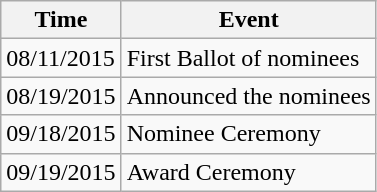<table class="wikitable">
<tr>
<th>Time</th>
<th>Event</th>
</tr>
<tr>
<td>08/11/2015</td>
<td>First Ballot of nominees</td>
</tr>
<tr>
<td>08/19/2015</td>
<td>Announced the nominees</td>
</tr>
<tr>
<td>09/18/2015</td>
<td>Nominee Ceremony</td>
</tr>
<tr>
<td>09/19/2015</td>
<td>Award Ceremony</td>
</tr>
</table>
